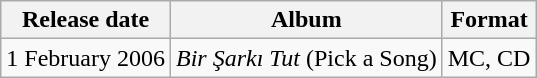<table class="wikitable">
<tr>
<th>Release date</th>
<th>Album</th>
<th>Format</th>
</tr>
<tr>
<td>1 February 2006</td>
<td><em>Bir Şarkı Tut</em> (Pick a Song)</td>
<td>MC, CD</td>
</tr>
</table>
